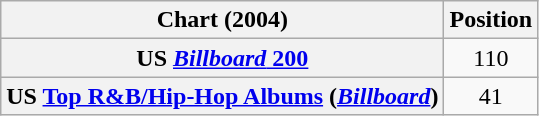<table class="wikitable sortable plainrowheaders" style="text-align:center">
<tr>
<th scope="col">Chart (2004)</th>
<th scope="col">Position</th>
</tr>
<tr>
<th scope="row">US <a href='#'><em>Billboard</em> 200</a></th>
<td style="text-align:center;">110</td>
</tr>
<tr>
<th scope="row">US <a href='#'>Top R&B/Hip-Hop Albums</a> (<a href='#'><em>Billboard</em></a>)</th>
<td style="text-align:center;">41</td>
</tr>
</table>
